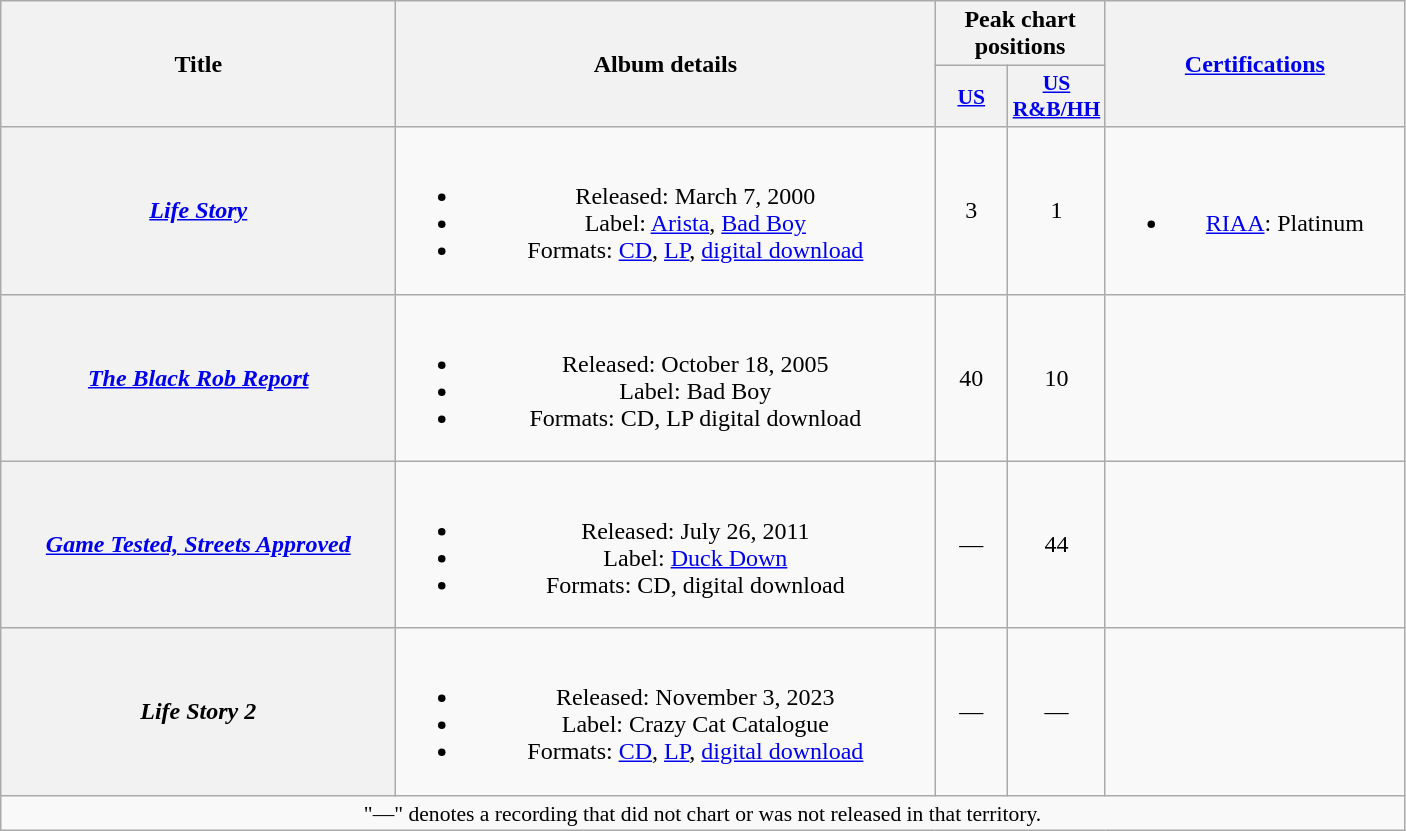<table class="wikitable plainrowheaders" style="text-align:center;" border="1">
<tr>
<th scope="col" rowspan="2" style="width:16em;">Title</th>
<th scope="col" rowspan="2" style="width:22em;">Album details</th>
<th scope="col" colspan="2">Peak chart positions</th>
<th scope="col" rowspan="2" style="width:12em;"><a href='#'>Certifications</a></th>
</tr>
<tr>
<th scope="col" style="width:2.9em;font-size:90%;"><a href='#'>US</a><br></th>
<th scope="col" style="width:2.9em;font-size:90%;"><a href='#'>US<br>R&B/HH</a><br></th>
</tr>
<tr>
<th scope="row"><em><a href='#'>Life Story</a></em></th>
<td><br><ul><li>Released: March 7, 2000</li><li>Label: <a href='#'>Arista</a>, <a href='#'>Bad Boy</a></li><li>Formats: <a href='#'>CD</a>, <a href='#'>LP</a>, <a href='#'>digital download</a></li></ul></td>
<td>3</td>
<td>1</td>
<td><br><ul><li><a href='#'>RIAA</a>: Platinum</li></ul></td>
</tr>
<tr>
<th scope="row"><em><a href='#'>The Black Rob Report</a></em></th>
<td><br><ul><li>Released: October 18, 2005</li><li>Label: Bad Boy</li><li>Formats: CD, LP digital download</li></ul></td>
<td>40</td>
<td>10</td>
<td></td>
</tr>
<tr>
<th scope="row"><em><a href='#'>Game Tested, Streets Approved</a></em></th>
<td><br><ul><li>Released: July 26, 2011</li><li>Label: <a href='#'>Duck Down</a></li><li>Formats: CD, digital download</li></ul></td>
<td>—</td>
<td>44</td>
<td></td>
</tr>
<tr>
<th scope="row"><em>Life Story 2</em></th>
<td><br><ul><li>Released: November 3, 2023</li><li>Label: Crazy Cat Catalogue</li><li>Formats: <a href='#'>CD</a>, <a href='#'>LP</a>, <a href='#'>digital download</a></li></ul></td>
<td>—</td>
<td>—</td>
<td></td>
</tr>
<tr>
<td colspan="14" style="font-size:90%">"—" denotes a recording that did not chart or was not released in that territory.</td>
</tr>
</table>
